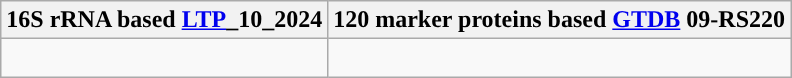<table class="wikitable">
<tr>
<th colspan=1>16S rRNA based <a href='#'>LTP</a>_10_2024</th>
<th colspan=1>120 marker proteins based <a href='#'>GTDB</a> 09-RS220</th>
</tr>
<tr>
<td style="vertical-align:top"><br></td>
<td><br></td>
</tr>
</table>
